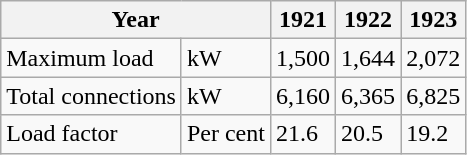<table class="wikitable">
<tr>
<th colspan="2">Year</th>
<th>1921</th>
<th>1922</th>
<th>1923</th>
</tr>
<tr>
<td>Maximum  load</td>
<td>kW</td>
<td>1,500</td>
<td>1,644</td>
<td>2,072</td>
</tr>
<tr>
<td>Total  connections</td>
<td>kW</td>
<td>6,160</td>
<td>6,365</td>
<td>6,825</td>
</tr>
<tr>
<td>Load  factor</td>
<td>Per  cent</td>
<td>21.6</td>
<td>20.5</td>
<td>19.2</td>
</tr>
</table>
